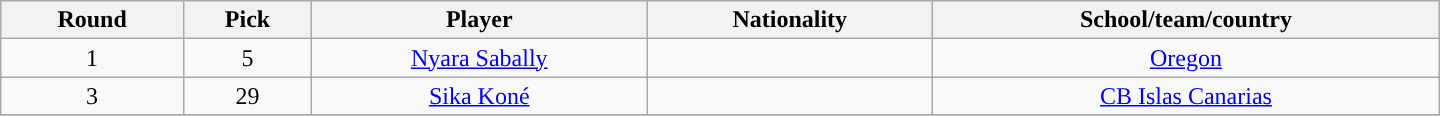<table class="wikitable" style="text-align:center; width:60em">
<tr>
<th>Round</th>
<th>Pick</th>
<th>Player</th>
<th>Nationality</th>
<th>School/team/country</th>
</tr>
<tr>
<td>1</td>
<td>5</td>
<td><a href='#'>Nyara Sabally</a></td>
<td></td>
<td><a href='#'>Oregon</a></td>
</tr>
<tr>
<td>3</td>
<td>29</td>
<td><a href='#'>Sika Koné</a></td>
<td></td>
<td><a href='#'>CB Islas Canarias</a> </td>
</tr>
<tr>
</tr>
</table>
